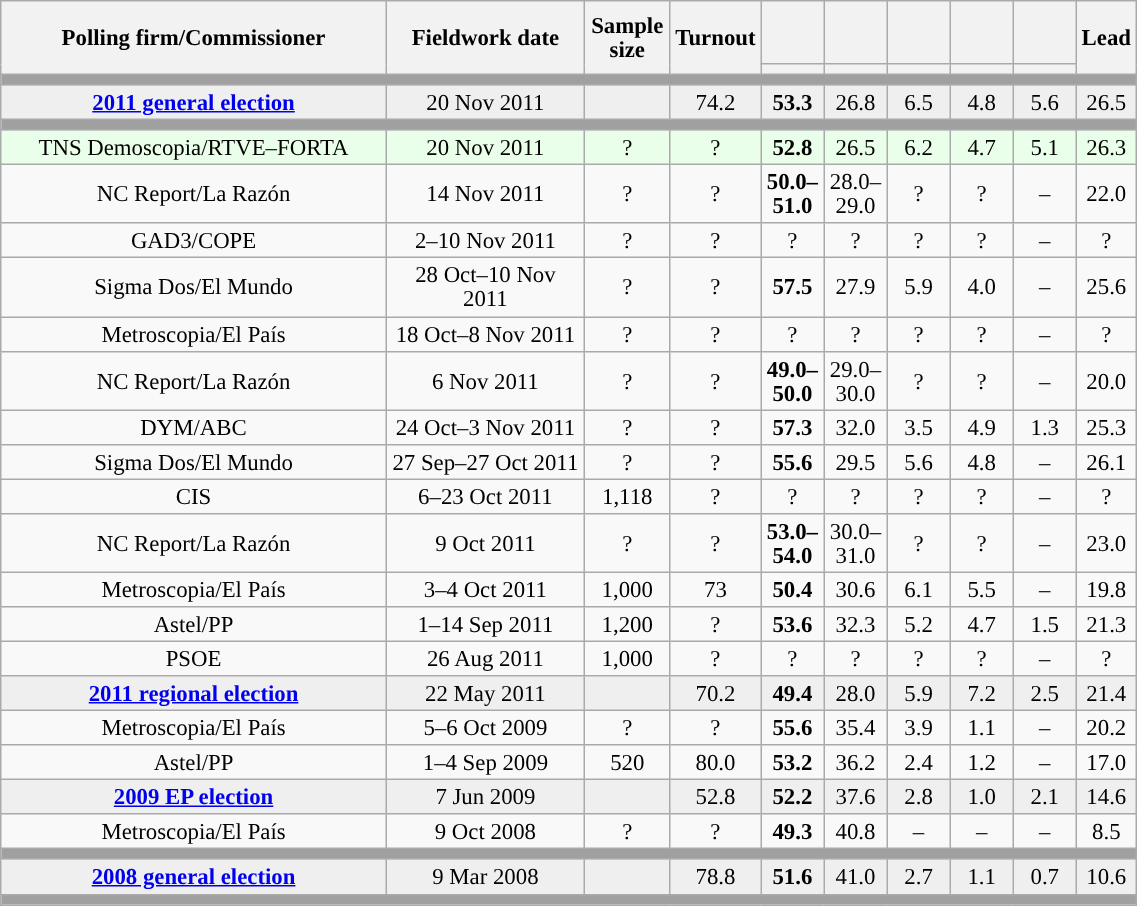<table class="wikitable collapsible collapsed" style="text-align:center; font-size:95%; line-height:16px;">
<tr style="height:42px;">
<th style="width:250px;" rowspan="2">Polling firm/Commissioner</th>
<th style="width:125px;" rowspan="2">Fieldwork date</th>
<th style="width:50px;" rowspan="2">Sample size</th>
<th style="width:45px;" rowspan="2">Turnout</th>
<th style="width:35px;"></th>
<th style="width:35px;"></th>
<th style="width:35px;"></th>
<th style="width:35px;"><br></th>
<th style="width:35px;"></th>
<th style="width:30px;" rowspan="2">Lead</th>
</tr>
<tr>
<th style="color:inherit;background:"></th>
<th style="color:inherit;background:"></th>
<th style="color:inherit;background:"></th>
<th style="color:inherit;background:"></th>
<th style="color:inherit;background:"></th>
</tr>
<tr>
<td colspan="10" style="background:#A0A0A0"></td>
</tr>
<tr style="background:#EFEFEF;">
<td><strong><a href='#'>2011 general election</a></strong></td>
<td>20 Nov 2011</td>
<td></td>
<td>74.2</td>
<td><strong>53.3</strong><br></td>
<td>26.8<br></td>
<td>6.5<br></td>
<td>4.8<br></td>
<td>5.6<br></td>
<td style="background:">26.5</td>
</tr>
<tr>
<td colspan="10" style="background:#A0A0A0"></td>
</tr>
<tr style="background:#EAFFEA;">
<td>TNS Demoscopia/RTVE–FORTA</td>
<td>20 Nov 2011</td>
<td>?</td>
<td>?</td>
<td><strong>52.8</strong><br></td>
<td>26.5<br></td>
<td>6.2<br></td>
<td>4.7<br></td>
<td>5.1<br></td>
<td style="background:">26.3</td>
</tr>
<tr>
<td>NC Report/La Razón</td>
<td>14 Nov 2011</td>
<td>?</td>
<td>?</td>
<td><strong>50.0–<br>51.0</strong><br></td>
<td>28.0–<br>29.0<br></td>
<td>?<br></td>
<td>?<br></td>
<td>–</td>
<td style="background:">22.0</td>
</tr>
<tr>
<td>GAD3/COPE</td>
<td>2–10 Nov 2011</td>
<td>?</td>
<td>?</td>
<td>?<br></td>
<td>?<br></td>
<td>?<br></td>
<td>?<br></td>
<td>–</td>
<td style="background:">?</td>
</tr>
<tr>
<td>Sigma Dos/El Mundo</td>
<td>28 Oct–10 Nov 2011</td>
<td>?</td>
<td>?</td>
<td><strong>57.5</strong><br></td>
<td>27.9<br></td>
<td>5.9<br></td>
<td>4.0<br></td>
<td>–</td>
<td style="background:">25.6</td>
</tr>
<tr>
<td>Metroscopia/El País</td>
<td>18 Oct–8 Nov 2011</td>
<td>?</td>
<td>?</td>
<td>?<br></td>
<td>?<br></td>
<td>?<br></td>
<td>?<br></td>
<td>–</td>
<td style="background:">?</td>
</tr>
<tr>
<td>NC Report/La Razón</td>
<td>6 Nov 2011</td>
<td>?</td>
<td>?</td>
<td><strong>49.0–<br>50.0</strong><br></td>
<td>29.0–<br>30.0<br></td>
<td>?<br></td>
<td>?<br></td>
<td>–</td>
<td style="background:">20.0</td>
</tr>
<tr>
<td>DYM/ABC</td>
<td>24 Oct–3 Nov 2011</td>
<td>?</td>
<td>?</td>
<td><strong>57.3</strong><br></td>
<td>32.0<br></td>
<td>3.5<br></td>
<td>4.9<br></td>
<td>1.3<br></td>
<td style="background:">25.3</td>
</tr>
<tr>
<td>Sigma Dos/El Mundo</td>
<td>27 Sep–27 Oct 2011</td>
<td>?</td>
<td>?</td>
<td><strong>55.6</strong><br></td>
<td>29.5<br></td>
<td>5.6<br></td>
<td>4.8<br></td>
<td>–</td>
<td style="background:">26.1</td>
</tr>
<tr>
<td>CIS</td>
<td>6–23 Oct 2011</td>
<td>1,118</td>
<td>?</td>
<td>?<br></td>
<td>?<br></td>
<td>?<br></td>
<td>?<br></td>
<td>–</td>
<td style="background:">?</td>
</tr>
<tr>
<td>NC Report/La Razón</td>
<td>9 Oct 2011</td>
<td>?</td>
<td>?</td>
<td><strong>53.0–<br>54.0</strong><br></td>
<td>30.0–<br>31.0<br></td>
<td>?<br></td>
<td>?<br></td>
<td>–</td>
<td style="background:">23.0</td>
</tr>
<tr>
<td>Metroscopia/El País</td>
<td>3–4 Oct 2011</td>
<td>1,000</td>
<td>73</td>
<td><strong>50.4</strong><br></td>
<td>30.6<br></td>
<td>6.1<br></td>
<td>5.5<br></td>
<td>–</td>
<td style="background:">19.8</td>
</tr>
<tr>
<td>Astel/PP</td>
<td>1–14 Sep 2011</td>
<td>1,200</td>
<td>?</td>
<td><strong>53.6</strong><br></td>
<td>32.3<br></td>
<td>5.2<br></td>
<td>4.7<br></td>
<td>1.5<br></td>
<td style="background:">21.3</td>
</tr>
<tr>
<td>PSOE</td>
<td>26 Aug 2011</td>
<td>1,000</td>
<td>?</td>
<td>?<br></td>
<td>?<br></td>
<td>?<br></td>
<td>?<br></td>
<td>–</td>
<td style="background:">?</td>
</tr>
<tr style="background:#EFEFEF;">
<td><strong><a href='#'>2011 regional election</a></strong></td>
<td>22 May 2011</td>
<td></td>
<td>70.2</td>
<td><strong>49.4</strong><br></td>
<td>28.0<br></td>
<td>5.9<br></td>
<td>7.2<br></td>
<td>2.5<br></td>
<td style="background:">21.4</td>
</tr>
<tr>
<td>Metroscopia/El País</td>
<td>5–6 Oct 2009</td>
<td>?</td>
<td>?</td>
<td><strong>55.6</strong><br></td>
<td>35.4<br></td>
<td>3.9<br></td>
<td>1.1<br></td>
<td>–</td>
<td style="background:">20.2</td>
</tr>
<tr>
<td>Astel/PP</td>
<td>1–4 Sep 2009</td>
<td>520</td>
<td>80.0</td>
<td><strong>53.2</strong><br></td>
<td>36.2<br></td>
<td>2.4<br></td>
<td>1.2<br></td>
<td>–</td>
<td style="background:">17.0</td>
</tr>
<tr style="background:#EFEFEF;">
<td><strong><a href='#'>2009 EP election</a></strong></td>
<td>7 Jun 2009</td>
<td></td>
<td>52.8</td>
<td><strong>52.2</strong><br></td>
<td>37.6<br></td>
<td>2.8<br></td>
<td>1.0<br></td>
<td>2.1<br></td>
<td style="background:">14.6</td>
</tr>
<tr>
<td>Metroscopia/El País</td>
<td>9 Oct 2008</td>
<td>?</td>
<td>?</td>
<td><strong>49.3</strong><br></td>
<td>40.8<br></td>
<td>–</td>
<td>–</td>
<td>–</td>
<td style="background:">8.5</td>
</tr>
<tr>
<td colspan="10" style="background:#A0A0A0"></td>
</tr>
<tr style="background:#EFEFEF;">
<td><strong><a href='#'>2008 general election</a></strong></td>
<td>9 Mar 2008</td>
<td></td>
<td>78.8</td>
<td><strong>51.6</strong><br></td>
<td>41.0<br></td>
<td>2.7<br></td>
<td>1.1<br></td>
<td>0.7<br></td>
<td style="background:">10.6</td>
</tr>
<tr>
<td colspan="10" style="background:#A0A0A0"></td>
</tr>
</table>
